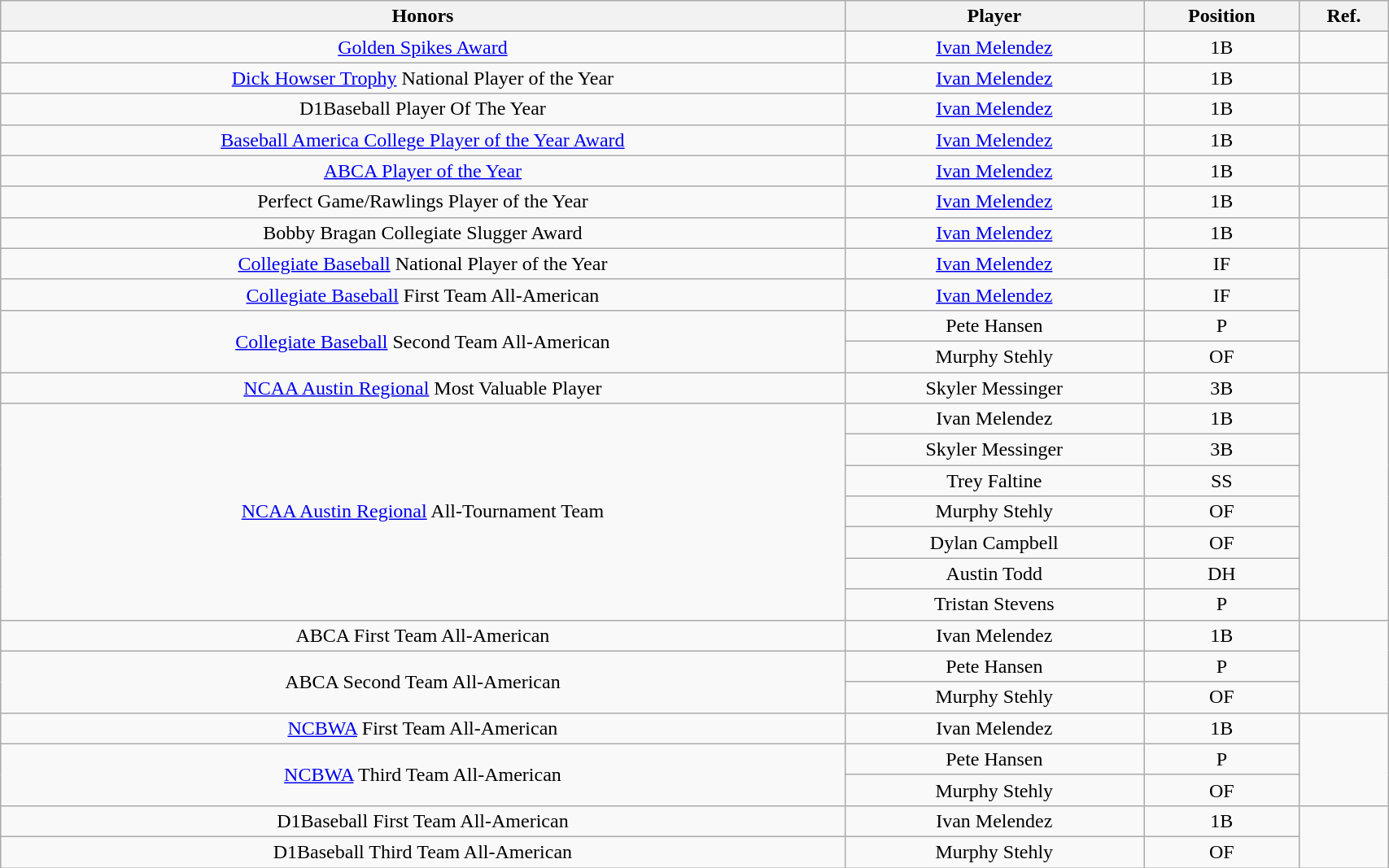<table class="wikitable" style="width: 90%;text-align: center;">
<tr>
<th style=>Honors</th>
<th style=>Player</th>
<th style=>Position</th>
<th style=>Ref.</th>
</tr>
<tr align="center">
<td><a href='#'>Golden Spikes Award</a></td>
<td><a href='#'>Ivan Melendez</a></td>
<td>1B</td>
<td></td>
</tr>
<tr align="center">
<td><a href='#'>Dick Howser Trophy</a> National Player of the Year</td>
<td><a href='#'>Ivan Melendez</a></td>
<td>1B</td>
<td></td>
</tr>
<tr align="center">
<td>D1Baseball Player Of The Year</td>
<td><a href='#'>Ivan Melendez</a></td>
<td>1B</td>
<td></td>
</tr>
<tr align="center">
<td><a href='#'>Baseball America College Player of the Year Award</a></td>
<td><a href='#'>Ivan Melendez</a></td>
<td>1B</td>
<td></td>
</tr>
<tr align="center">
<td><a href='#'>ABCA Player of the Year</a></td>
<td><a href='#'>Ivan Melendez</a></td>
<td>1B</td>
<td></td>
</tr>
<tr align="center">
<td>Perfect Game/Rawlings Player of the Year</td>
<td><a href='#'>Ivan Melendez</a></td>
<td>1B</td>
<td></td>
</tr>
<tr align="center">
<td>Bobby Bragan Collegiate Slugger Award</td>
<td><a href='#'>Ivan Melendez</a></td>
<td>1B</td>
<td></td>
</tr>
<tr align="center">
<td rowspan="1"><a href='#'>Collegiate Baseball</a> National Player of the Year</td>
<td><a href='#'>Ivan Melendez</a></td>
<td>IF</td>
<td rowspan="4"></td>
</tr>
<tr align="center">
<td rowspan="1"><a href='#'>Collegiate Baseball</a> First Team All-American</td>
<td><a href='#'>Ivan Melendez</a></td>
<td>IF</td>
</tr>
<tr align="center">
<td rowspan="2"><a href='#'>Collegiate Baseball</a> Second Team All-American</td>
<td>Pete Hansen</td>
<td>P</td>
</tr>
<tr align="center">
<td>Murphy Stehly</td>
<td>OF</td>
</tr>
<tr align="center">
<td rowspan="1"><a href='#'>NCAA Austin Regional</a> Most Valuable Player</td>
<td>Skyler Messinger</td>
<td>3B</td>
<td rowspan="8"></td>
</tr>
<tr align="center">
<td rowspan="7"><a href='#'>NCAA Austin Regional</a> All-Tournament Team</td>
<td>Ivan Melendez</td>
<td>1B</td>
</tr>
<tr align="center">
<td>Skyler Messinger</td>
<td>3B</td>
</tr>
<tr align="center">
<td>Trey Faltine</td>
<td>SS</td>
</tr>
<tr align="center">
<td>Murphy Stehly</td>
<td>OF</td>
</tr>
<tr align="center">
<td>Dylan Campbell</td>
<td>OF</td>
</tr>
<tr align="center">
<td>Austin Todd</td>
<td>DH</td>
</tr>
<tr align="center">
<td>Tristan Stevens</td>
<td>P</td>
</tr>
<tr align="center">
<td rowspan="1">ABCA First Team All-American</td>
<td>Ivan Melendez</td>
<td>1B</td>
<td rowspan="3"></td>
</tr>
<tr align="center">
<td rowspan="2">ABCA Second Team All-American</td>
<td>Pete Hansen</td>
<td>P</td>
</tr>
<tr align="center">
<td>Murphy Stehly</td>
<td>OF</td>
</tr>
<tr align="center">
<td rowspan="1"><a href='#'>NCBWA</a> First Team All-American</td>
<td>Ivan Melendez</td>
<td>1B</td>
<td rowspan="3"></td>
</tr>
<tr align="center">
<td rowspan="2"><a href='#'>NCBWA</a> Third Team All-American</td>
<td>Pete Hansen</td>
<td>P</td>
</tr>
<tr align="center">
<td>Murphy Stehly</td>
<td>OF</td>
</tr>
<tr align="center">
<td rowspan="1">D1Baseball First Team All-American</td>
<td>Ivan Melendez</td>
<td>1B</td>
<td rowspan="2"></td>
</tr>
<tr align="center">
<td rowspan="2">D1Baseball Third Team All-American</td>
<td>Murphy Stehly</td>
<td>OF</td>
</tr>
</table>
